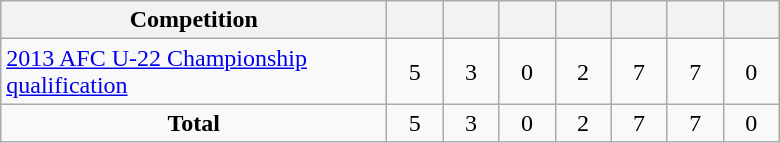<table class="wikitable" style="text-align: center;">
<tr>
<th width=250>Competition</th>
<th width=30></th>
<th width=30></th>
<th width=30></th>
<th width=30></th>
<th width=30></th>
<th width=30></th>
<th width=30></th>
</tr>
<tr>
<td align="left"><a href='#'>2013 AFC U-22 Championship qualification</a></td>
<td>5</td>
<td>3</td>
<td>0</td>
<td>2</td>
<td>7</td>
<td>7</td>
<td>0</td>
</tr>
<tr>
<td><strong>Total</strong></td>
<td>5</td>
<td>3</td>
<td>0</td>
<td>2</td>
<td>7</td>
<td>7</td>
<td>0</td>
</tr>
</table>
